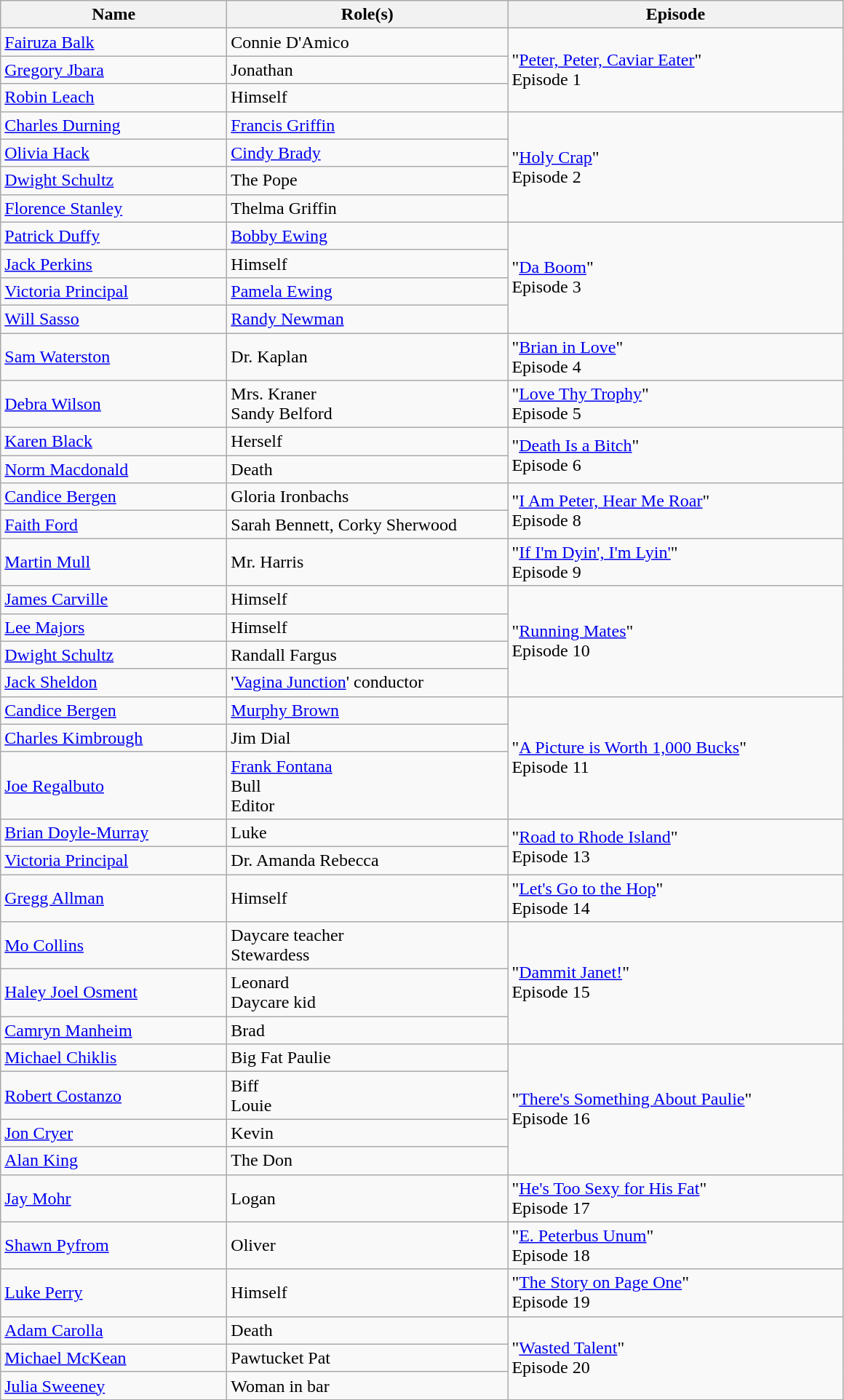<table class="wikitable">
<tr>
<th scope="col" style="width: 200px;">Name</th>
<th scope="col" style="width: 250px;">Role(s)</th>
<th scope="col" style="width: 300px;">Episode</th>
</tr>
<tr>
<td><a href='#'>Fairuza Balk</a></td>
<td>Connie D'Amico</td>
<td rowspan="3">"<a href='#'>Peter, Peter, Caviar Eater</a>"<br>Episode 1</td>
</tr>
<tr>
<td><a href='#'>Gregory Jbara</a></td>
<td>Jonathan</td>
</tr>
<tr>
<td><a href='#'>Robin Leach</a></td>
<td>Himself</td>
</tr>
<tr>
<td><a href='#'>Charles Durning</a></td>
<td><a href='#'>Francis Griffin</a></td>
<td rowspan="4">"<a href='#'>Holy Crap</a>"<br>Episode 2</td>
</tr>
<tr>
<td><a href='#'>Olivia Hack</a></td>
<td><a href='#'>Cindy Brady</a></td>
</tr>
<tr>
<td><a href='#'>Dwight Schultz</a></td>
<td>The Pope</td>
</tr>
<tr>
<td><a href='#'>Florence Stanley</a></td>
<td>Thelma Griffin</td>
</tr>
<tr>
<td><a href='#'>Patrick Duffy</a></td>
<td><a href='#'>Bobby Ewing</a></td>
<td rowspan="4">"<a href='#'>Da Boom</a>"<br>Episode 3</td>
</tr>
<tr>
<td><a href='#'>Jack Perkins</a></td>
<td>Himself</td>
</tr>
<tr>
<td><a href='#'>Victoria Principal</a></td>
<td><a href='#'>Pamela Ewing</a></td>
</tr>
<tr>
<td><a href='#'>Will Sasso</a></td>
<td><a href='#'>Randy Newman</a></td>
</tr>
<tr>
<td><a href='#'>Sam Waterston</a></td>
<td>Dr. Kaplan</td>
<td>"<a href='#'>Brian in Love</a>"<br>Episode 4</td>
</tr>
<tr>
<td><a href='#'>Debra Wilson</a></td>
<td>Mrs. Kraner<br>Sandy Belford</td>
<td>"<a href='#'>Love Thy Trophy</a>"<br>Episode 5</td>
</tr>
<tr>
<td><a href='#'>Karen Black</a></td>
<td>Herself</td>
<td rowspan="2">"<a href='#'>Death Is a Bitch</a>"<br>Episode 6</td>
</tr>
<tr>
<td><a href='#'>Norm Macdonald</a></td>
<td>Death</td>
</tr>
<tr>
<td><a href='#'>Candice Bergen</a></td>
<td>Gloria Ironbachs</td>
<td rowspan="2">"<a href='#'>I Am Peter, Hear Me Roar</a>"<br>Episode 8</td>
</tr>
<tr>
<td><a href='#'>Faith Ford</a></td>
<td>Sarah Bennett, Corky Sherwood</td>
</tr>
<tr>
<td><a href='#'>Martin Mull</a></td>
<td>Mr. Harris</td>
<td>"<a href='#'>If I'm Dyin', I'm Lyin'</a>"<br>Episode 9</td>
</tr>
<tr>
<td><a href='#'>James Carville</a></td>
<td>Himself</td>
<td rowspan="4">"<a href='#'>Running Mates</a>"<br>Episode 10</td>
</tr>
<tr>
<td><a href='#'>Lee Majors</a></td>
<td>Himself</td>
</tr>
<tr>
<td><a href='#'>Dwight Schultz</a></td>
<td>Randall Fargus</td>
</tr>
<tr>
<td><a href='#'>Jack Sheldon</a></td>
<td>'<a href='#'>Vagina Junction</a>' conductor</td>
</tr>
<tr>
<td><a href='#'>Candice Bergen</a></td>
<td><a href='#'>Murphy Brown</a></td>
<td rowspan="3">"<a href='#'>A Picture is Worth 1,000 Bucks</a>"<br>Episode 11</td>
</tr>
<tr>
<td><a href='#'>Charles Kimbrough</a></td>
<td>Jim Dial</td>
</tr>
<tr>
<td><a href='#'>Joe Regalbuto</a></td>
<td><a href='#'>Frank Fontana</a><br>Bull<br>Editor</td>
</tr>
<tr>
<td><a href='#'>Brian Doyle-Murray</a></td>
<td>Luke</td>
<td rowspan="2">"<a href='#'>Road to Rhode Island</a>"<br>Episode 13</td>
</tr>
<tr>
<td><a href='#'>Victoria Principal</a></td>
<td>Dr. Amanda Rebecca</td>
</tr>
<tr>
<td><a href='#'>Gregg Allman</a></td>
<td>Himself</td>
<td>"<a href='#'>Let's Go to the Hop</a>"<br>Episode 14</td>
</tr>
<tr>
<td><a href='#'>Mo Collins</a></td>
<td>Daycare teacher<br>Stewardess</td>
<td rowspan="3">"<a href='#'>Dammit Janet!</a>"<br>Episode 15</td>
</tr>
<tr>
<td><a href='#'>Haley Joel Osment</a></td>
<td>Leonard<br>Daycare kid</td>
</tr>
<tr>
<td><a href='#'>Camryn Manheim</a></td>
<td>Brad</td>
</tr>
<tr>
<td><a href='#'>Michael Chiklis</a></td>
<td>Big Fat Paulie</td>
<td rowspan="4">"<a href='#'>There's Something About Paulie</a>"<br>Episode 16</td>
</tr>
<tr>
<td><a href='#'>Robert Costanzo</a></td>
<td>Biff<br>Louie</td>
</tr>
<tr>
<td><a href='#'>Jon Cryer</a></td>
<td>Kevin</td>
</tr>
<tr>
<td><a href='#'>Alan King</a></td>
<td>The Don</td>
</tr>
<tr>
<td><a href='#'>Jay Mohr</a></td>
<td>Logan</td>
<td>"<a href='#'>He's Too Sexy for His Fat</a>"<br>Episode 17</td>
</tr>
<tr>
<td><a href='#'>Shawn Pyfrom</a></td>
<td>Oliver</td>
<td>"<a href='#'>E. Peterbus Unum</a>"<br>Episode 18</td>
</tr>
<tr>
<td><a href='#'>Luke Perry</a></td>
<td>Himself</td>
<td>"<a href='#'>The Story on Page One</a>"<br>Episode 19</td>
</tr>
<tr>
<td><a href='#'>Adam Carolla</a></td>
<td>Death</td>
<td rowspan="3">"<a href='#'>Wasted Talent</a>"<br>Episode 20</td>
</tr>
<tr>
<td><a href='#'>Michael McKean</a></td>
<td>Pawtucket Pat</td>
</tr>
<tr>
<td><a href='#'>Julia Sweeney</a></td>
<td>Woman in bar</td>
</tr>
</table>
